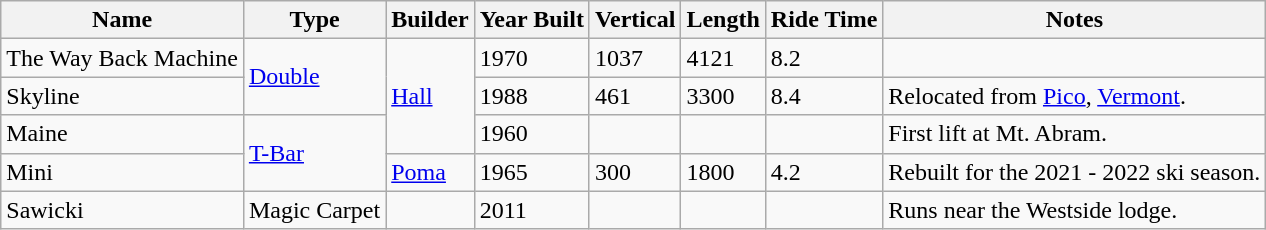<table class="wikitable">
<tr>
<th>Name</th>
<th>Type</th>
<th>Builder</th>
<th>Year Built</th>
<th>Vertical<br></th>
<th>Length<br></th>
<th>Ride Time</th>
<th>Notes</th>
</tr>
<tr>
<td>The Way Back Machine</td>
<td rowspan="2"><a href='#'>Double</a></td>
<td rowspan="3"><a href='#'>Hall</a></td>
<td>1970</td>
<td>1037</td>
<td>4121</td>
<td>8.2</td>
<td></td>
</tr>
<tr>
<td>Skyline</td>
<td>1988</td>
<td>461</td>
<td>3300</td>
<td>8.4</td>
<td>Relocated from <a href='#'>Pico</a>, <a href='#'>Vermont</a>.</td>
</tr>
<tr>
<td>Maine</td>
<td rowspan="2"><a href='#'>T-Bar</a></td>
<td>1960</td>
<td></td>
<td></td>
<td></td>
<td>First lift at Mt. Abram.</td>
</tr>
<tr>
<td>Mini</td>
<td><a href='#'>Poma</a></td>
<td>1965</td>
<td>300</td>
<td>1800</td>
<td>4.2</td>
<td>Rebuilt for the 2021 - 2022 ski season.</td>
</tr>
<tr>
<td>Sawicki</td>
<td>Magic Carpet</td>
<td></td>
<td>2011</td>
<td></td>
<td></td>
<td></td>
<td>Runs near the Westside lodge.</td>
</tr>
</table>
